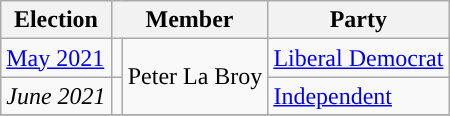<table class="wikitable">
<tr>
<th>Election</th>
<th colspan="2">Member</th>
<th>Party</th>
</tr>
<tr>
<td><a href='#'>May 2021</a></td>
<td rowspan="1" style="background-color: "></td>
<td rowspan="2">Peter La Broy</td>
<td rowspan="1"><a href='#'>Liberal Democrat</a></td>
</tr>
<tr>
<td><em>June 2021</em></td>
<td rowspan="1" style="background-color: "></td>
<td rowspan="1"><a href='#'>Independent</a></td>
</tr>
<tr>
</tr>
</table>
